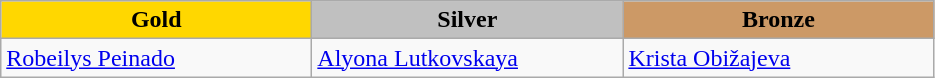<table class="wikitable" style="text-align:left">
<tr align="center">
<td width=200 bgcolor=gold><strong>Gold</strong></td>
<td width=200 bgcolor=silver><strong>Silver</strong></td>
<td width=200 bgcolor=CC9966><strong>Bronze</strong></td>
</tr>
<tr>
<td><a href='#'>Robeilys Peinado</a><br></td>
<td><a href='#'>Alyona Lutkovskaya</a><br></td>
<td><a href='#'>Krista Obižajeva</a><br></td>
</tr>
</table>
